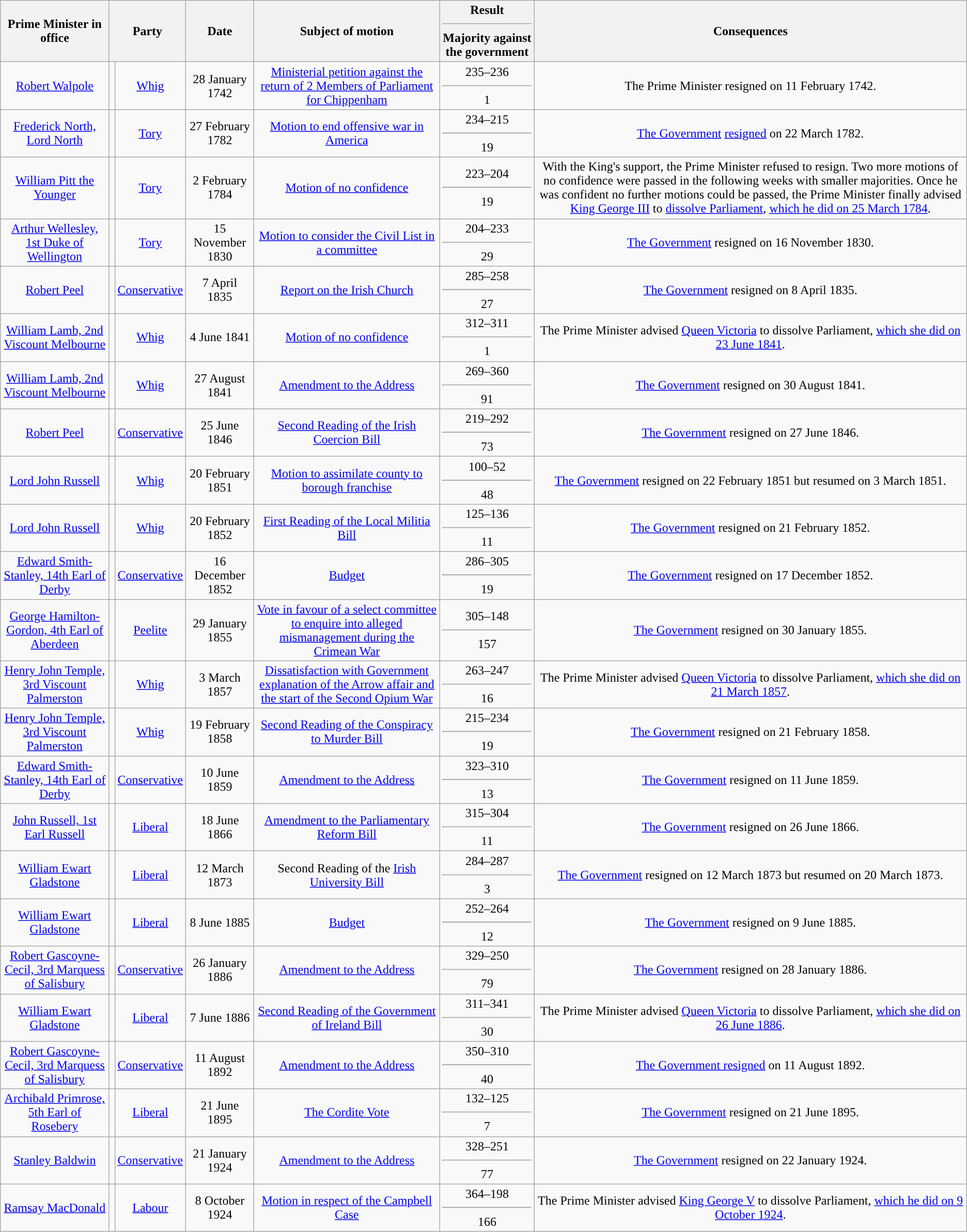<table class="wikitable sortable" style="text-align:center">
<tr>
<th>Prime Minister in office</th>
<th colspan=2>Party</th>
<th>Date</th>
<th>Subject of motion</th>
<th data-sort-type=number>Result<hr>Majority against the government</th>
<th>Consequences</th>
</tr>
<tr>
<td><a href='#'>Robert Walpole</a></td>
<td style="background-color: "></td>
<td><a href='#'>Whig</a></td>
<td>28 January 1742</td>
<td><a href='#'>Ministerial petition against the return of 2 Members of Parliament for Chippenham</a></td>
<td data-sort-value=1>235–236<hr>1</td>
<td>The Prime Minister resigned on 11 February 1742.</td>
</tr>
<tr>
<td><a href='#'>Frederick North, Lord North</a></td>
<td style="background-color: "></td>
<td><a href='#'>Tory</a></td>
<td>27 February 1782</td>
<td><a href='#'>Motion to end offensive war in America</a></td>
<td data-sort-value=19>234–215<hr>19</td>
<td><a href='#'>The Government</a> <a href='#'>resigned</a> on 22 March 1782.</td>
</tr>
<tr>
<td><a href='#'>William Pitt the Younger</a></td>
<td style="background-color: "></td>
<td><a href='#'>Tory</a></td>
<td>2 February 1784</td>
<td><a href='#'>Motion of no confidence</a></td>
<td data-sort-value=19>223–204<hr>19</td>
<td>With the King's support, the Prime Minister refused to resign.  Two more motions of no confidence were passed in the following weeks with smaller majorities.  Once he was confident no further motions could be passed, the Prime Minister finally advised <a href='#'>King George III</a> to <a href='#'>dissolve Parliament</a>, <a href='#'>which he did on 25 March 1784</a>.</td>
</tr>
<tr>
<td><a href='#'>Arthur Wellesley, 1st Duke of Wellington</a></td>
<td style="background-color: "></td>
<td><a href='#'>Tory</a></td>
<td>15 November 1830</td>
<td><a href='#'>Motion to consider the Civil List in a committee</a></td>
<td data-sort-value=29>204–233<hr>29</td>
<td><a href='#'>The Government</a> resigned on 16 November 1830.</td>
</tr>
<tr>
<td><a href='#'>Robert Peel</a></td>
<td style="background-color: "></td>
<td><a href='#'>Conservative</a></td>
<td>7 April 1835</td>
<td><a href='#'>Report on the Irish Church</a></td>
<td data-sort-value=27>285–258<hr>27</td>
<td><a href='#'>The Government</a> resigned on 8 April 1835.</td>
</tr>
<tr>
<td><a href='#'>William Lamb, 2nd Viscount Melbourne</a></td>
<td style="background-color: "></td>
<td><a href='#'>Whig</a></td>
<td>4 June 1841</td>
<td><a href='#'>Motion of no confidence</a></td>
<td data-sort-value=1>312–311<hr>1</td>
<td>The Prime Minister advised <a href='#'>Queen Victoria</a> to dissolve Parliament, <a href='#'>which she did on 23 June 1841</a>.</td>
</tr>
<tr>
<td><a href='#'>William Lamb, 2nd Viscount Melbourne</a></td>
<td style="background-color: "></td>
<td><a href='#'>Whig</a></td>
<td>27 August 1841</td>
<td><a href='#'>Amendment to the Address</a></td>
<td data-sort-value=91>269–360<hr>91</td>
<td><a href='#'>The Government</a> resigned on 30 August 1841.</td>
</tr>
<tr>
<td><a href='#'>Robert Peel</a></td>
<td style="background-color: "></td>
<td><a href='#'>Conservative</a></td>
<td>25 June 1846</td>
<td><a href='#'>Second Reading of the Irish Coercion Bill</a></td>
<td data-sort-value=73>219–292<hr>73</td>
<td><a href='#'>The Government</a> resigned on 27 June 1846.</td>
</tr>
<tr>
<td><a href='#'>Lord John Russell</a></td>
<td style="background-color: "></td>
<td><a href='#'>Whig</a></td>
<td>20 February 1851</td>
<td><a href='#'>Motion to assimilate county to borough franchise</a></td>
<td data-sort-value=48>100–52<hr>48</td>
<td><a href='#'>The Government</a> resigned on 22 February 1851 but resumed on 3 March 1851.</td>
</tr>
<tr>
<td><a href='#'>Lord John Russell</a></td>
<td style="background-color: "></td>
<td><a href='#'>Whig</a></td>
<td>20 February 1852</td>
<td><a href='#'>First Reading of the Local Militia Bill</a></td>
<td data-sort-value=11>125–136<hr>11</td>
<td><a href='#'>The Government</a> resigned on 21 February 1852.</td>
</tr>
<tr>
<td><a href='#'>Edward Smith-Stanley, 14th Earl of Derby</a></td>
<td style="background-color: "></td>
<td><a href='#'>Conservative</a></td>
<td>16 December 1852</td>
<td><a href='#'>Budget</a></td>
<td data-sort-value=19>286–305<hr>19</td>
<td><a href='#'>The Government</a> resigned on 17 December 1852.</td>
</tr>
<tr>
<td><a href='#'>George Hamilton-Gordon, 4th Earl of Aberdeen</a></td>
<td style="background-color: "></td>
<td><a href='#'>Peelite</a></td>
<td>29 January 1855</td>
<td><a href='#'>Vote in favour of a select committee to enquire into alleged mismanagement during the Crimean War</a></td>
<td data-sort-value=157>305–148<hr>157</td>
<td><a href='#'>The Government</a> resigned on 30 January 1855.</td>
</tr>
<tr>
<td><a href='#'>Henry John Temple, 3rd Viscount Palmerston</a></td>
<td style="background-color: "></td>
<td><a href='#'>Whig</a></td>
<td>3 March 1857</td>
<td><a href='#'>Dissatisfaction with Government explanation of the Arrow affair and the start of the Second Opium War</a></td>
<td data-sort-value=16>263–247<hr>16</td>
<td>The Prime Minister advised <a href='#'>Queen Victoria</a> to dissolve Parliament, <a href='#'>which she did on 21 March 1857</a>.</td>
</tr>
<tr>
<td><a href='#'>Henry John Temple, 3rd Viscount Palmerston</a></td>
<td style="background-color: "></td>
<td><a href='#'>Whig</a></td>
<td>19 February 1858</td>
<td><a href='#'>Second Reading of the Conspiracy to Murder Bill</a></td>
<td data-sort-value=19>215–234<hr>19</td>
<td><a href='#'>The Government</a> resigned on 21 February 1858.</td>
</tr>
<tr>
<td><a href='#'>Edward Smith-Stanley, 14th Earl of Derby</a></td>
<td style="background-color: "></td>
<td><a href='#'>Conservative</a></td>
<td>10 June 1859</td>
<td><a href='#'>Amendment to the Address</a></td>
<td data-sort-value=13>323–310<hr>13</td>
<td><a href='#'>The Government</a> resigned on 11 June 1859.</td>
</tr>
<tr>
<td><a href='#'>John Russell, 1st Earl Russell</a></td>
<td style="background-color: "></td>
<td><a href='#'>Liberal</a></td>
<td>18 June 1866</td>
<td><a href='#'>Amendment to the Parliamentary Reform Bill</a></td>
<td data-sort-value=11>315–304<hr>11</td>
<td><a href='#'>The Government</a> resigned on 26 June 1866.</td>
</tr>
<tr>
<td><a href='#'>William Ewart Gladstone</a></td>
<td style="background-color: "></td>
<td><a href='#'>Liberal</a></td>
<td>12 March 1873</td>
<td>Second Reading of the <a href='#'>Irish University Bill</a></td>
<td data-sort-value=3>284–287<hr>3</td>
<td><a href='#'>The Government</a> resigned on 12 March 1873 but resumed on 20 March 1873.</td>
</tr>
<tr>
<td><a href='#'>William Ewart Gladstone</a></td>
<td style="background-color: "></td>
<td><a href='#'>Liberal</a></td>
<td>8 June 1885</td>
<td><a href='#'>Budget</a></td>
<td data-sort-value=12>252–264<hr>12</td>
<td><a href='#'>The Government</a> resigned on 9 June 1885.</td>
</tr>
<tr>
<td><a href='#'>Robert Gascoyne-Cecil, 3rd Marquess of Salisbury</a></td>
<td style="background-color: "></td>
<td><a href='#'>Conservative</a></td>
<td>26 January 1886</td>
<td><a href='#'>Amendment to the Address</a></td>
<td data-sort-value=79>329–250<hr>79</td>
<td><a href='#'>The Government</a> resigned on 28 January 1886.</td>
</tr>
<tr>
<td><a href='#'>William Ewart Gladstone</a></td>
<td style="background-color: "></td>
<td><a href='#'>Liberal</a></td>
<td>7 June 1886</td>
<td><a href='#'>Second Reading of the Government of Ireland Bill</a></td>
<td data-sort-value=30>311–341<hr>30</td>
<td>The Prime Minister advised <a href='#'>Queen Victoria</a> to dissolve Parliament, <a href='#'>which she did on 26 June 1886</a>.</td>
</tr>
<tr>
<td><a href='#'>Robert Gascoyne-Cecil, 3rd Marquess of Salisbury</a></td>
<td style="background-color: "></td>
<td><a href='#'>Conservative</a></td>
<td>11 August 1892</td>
<td><a href='#'>Amendment to the Address</a></td>
<td data-sort-value=40>350–310<hr>40</td>
<td><a href='#'>The Government resigned</a> on 11 August 1892.</td>
</tr>
<tr>
<td><a href='#'>Archibald Primrose, 5th Earl of Rosebery</a></td>
<td style="background-color: "></td>
<td><a href='#'>Liberal</a></td>
<td>21 June 1895</td>
<td><a href='#'>The Cordite Vote</a></td>
<td data-sort-value=7>132–125<hr>7</td>
<td><a href='#'>The Government</a> resigned on 21 June 1895.</td>
</tr>
<tr>
<td><a href='#'>Stanley Baldwin</a></td>
<td style="background-color: "></td>
<td><a href='#'>Conservative</a></td>
<td>21 January 1924</td>
<td><a href='#'>Amendment to the Address</a></td>
<td data-sort-value=77>328–251<hr>77</td>
<td><a href='#'>The Government</a> resigned on 22 January 1924.</td>
</tr>
<tr>
<td><a href='#'>Ramsay MacDonald</a></td>
<td style="background-color: "></td>
<td><a href='#'>Labour</a></td>
<td>8 October 1924</td>
<td><a href='#'>Motion in respect of the Campbell Case</a></td>
<td data-sort-value=166>364–198<hr>166</td>
<td>The Prime Minister advised <a href='#'>King George V</a> to dissolve Parliament, <a href='#'>which he did on 9 October 1924</a>.</td>
</tr>
</table>
